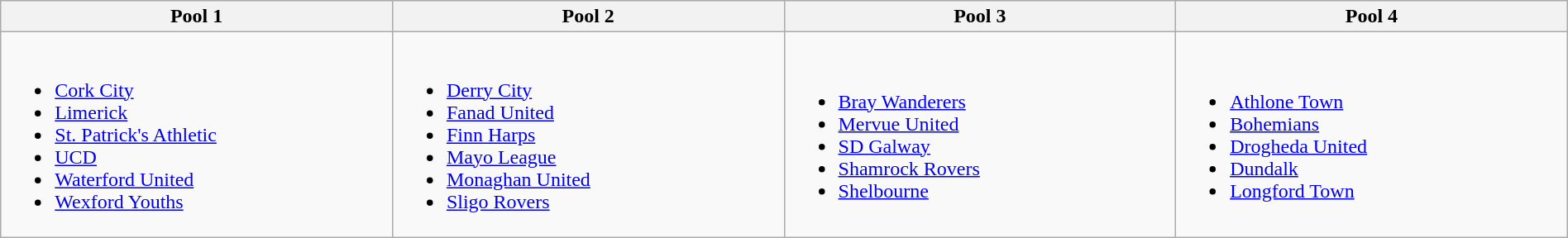<table class="wikitable" width=100%>
<tr>
<th width=16%>Pool 1</th>
<th width=16%>Pool 2</th>
<th width=16%>Pool 3</th>
<th width=16%>Pool 4</th>
</tr>
<tr valign=toþp>
<td><br><ul><li><a href='#'>Cork City</a></li><li><a href='#'>Limerick</a></li><li><a href='#'>St. Patrick's Athletic</a></li><li><a href='#'>UCD</a></li><li><a href='#'>Waterford United</a></li><li><a href='#'>Wexford Youths</a></li></ul></td>
<td><br><ul><li><a href='#'>Derry City</a></li><li><a href='#'>Fanad United</a></li><li><a href='#'>Finn Harps</a></li><li><a href='#'>Mayo League</a></li><li><a href='#'>Monaghan United</a></li><li><a href='#'>Sligo Rovers</a></li></ul></td>
<td><br><ul><li><a href='#'>Bray Wanderers</a></li><li><a href='#'>Mervue United</a></li><li><a href='#'>SD Galway</a></li><li><a href='#'>Shamrock Rovers</a></li><li><a href='#'>Shelbourne</a></li></ul></td>
<td><br><ul><li><a href='#'>Athlone Town</a></li><li><a href='#'>Bohemians</a></li><li><a href='#'>Drogheda United</a></li><li><a href='#'>Dundalk</a></li><li><a href='#'>Longford Town</a></li></ul></td>
</tr>
</table>
